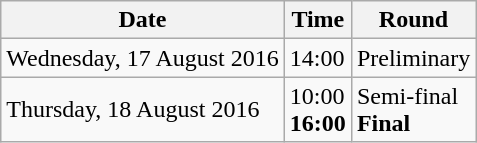<table class="wikitable">
<tr>
<th>Date</th>
<th>Time</th>
<th>Round</th>
</tr>
<tr>
<td>Wednesday, 17 August 2016</td>
<td>14:00</td>
<td>Preliminary</td>
</tr>
<tr>
<td>Thursday, 18 August 2016</td>
<td>10:00<br><strong>16:00</strong></td>
<td>Semi-final<br><strong>Final</strong></td>
</tr>
</table>
